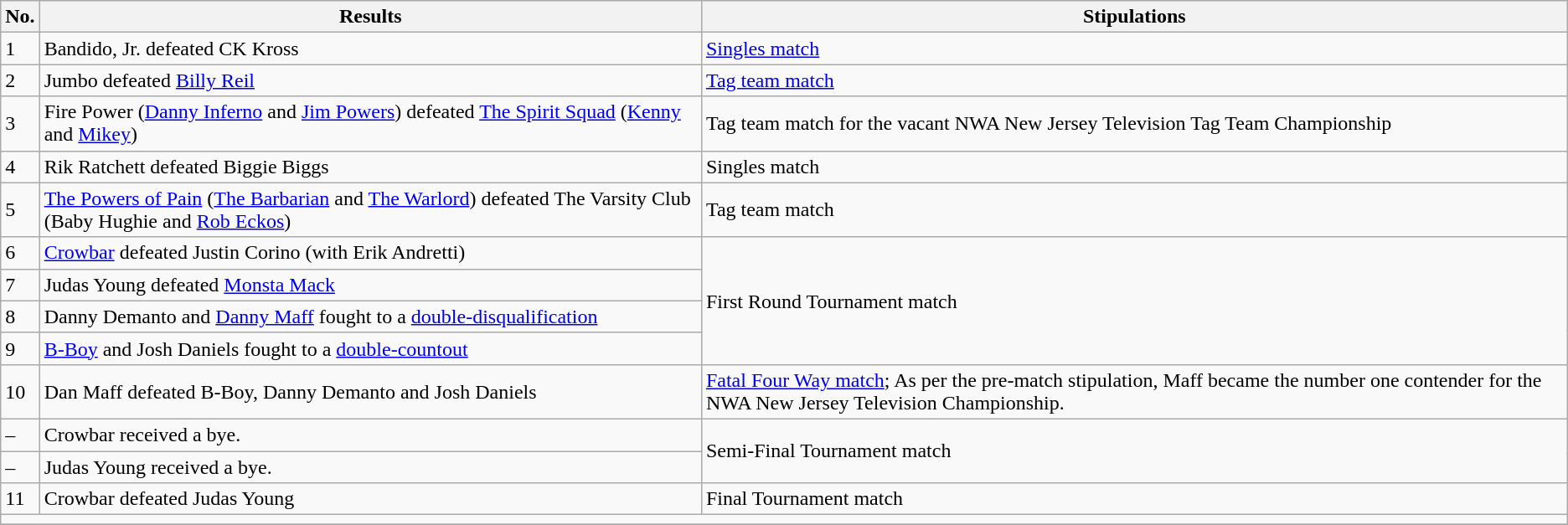<table class="wikitable">
<tr>
<th><strong>No.</strong></th>
<th><strong>Results</strong></th>
<th><strong>Stipulations</strong></th>
</tr>
<tr>
<td>1</td>
<td>Bandido, Jr. defeated CK Kross</td>
<td><a href='#'>Singles match</a></td>
</tr>
<tr>
<td>2</td>
<td>Jumbo defeated <a href='#'>Billy Reil</a></td>
<td><a href='#'>Tag team match</a></td>
</tr>
<tr>
<td>3</td>
<td>Fire Power (<a href='#'>Danny Inferno</a> and <a href='#'>Jim Powers</a>) defeated <a href='#'>The Spirit Squad</a> (<a href='#'>Kenny</a> and <a href='#'>Mikey</a>)</td>
<td>Tag team match for the vacant NWA New Jersey Television Tag Team Championship</td>
</tr>
<tr>
<td>4</td>
<td>Rik Ratchett defeated Biggie Biggs</td>
<td>Singles match</td>
</tr>
<tr>
<td>5</td>
<td><a href='#'>The Powers of Pain</a> (<a href='#'>The Barbarian</a> and <a href='#'>The Warlord</a>) defeated The Varsity Club (Baby Hughie and <a href='#'>Rob Eckos</a>)</td>
<td>Tag team match</td>
</tr>
<tr>
<td>6</td>
<td><a href='#'>Crowbar</a> defeated Justin Corino (with Erik Andretti)</td>
<td rowspan="4">First Round Tournament match</td>
</tr>
<tr>
<td>7</td>
<td>Judas Young defeated <a href='#'>Monsta Mack</a></td>
</tr>
<tr>
<td>8</td>
<td>Danny Demanto and <a href='#'>Danny Maff</a> fought to a <a href='#'>double-disqualification</a></td>
</tr>
<tr>
<td>9</td>
<td><a href='#'>B-Boy</a> and Josh Daniels fought to a <a href='#'>double-countout</a></td>
</tr>
<tr>
<td>10</td>
<td>Dan Maff defeated B-Boy, Danny Demanto and Josh Daniels</td>
<td><a href='#'>Fatal Four Way match</a>; As per the pre-match stipulation, Maff became the number one contender for the NWA New Jersey Television Championship.</td>
</tr>
<tr>
<td>–</td>
<td>Crowbar received a bye.</td>
<td rowspan="2">Semi-Final Tournament match</td>
</tr>
<tr>
<td>–</td>
<td>Judas Young received a bye.</td>
</tr>
<tr>
<td>11</td>
<td>Crowbar defeated Judas Young</td>
<td>Final Tournament match</td>
</tr>
<tr>
<td colspan="4"></td>
</tr>
<tr>
</tr>
</table>
